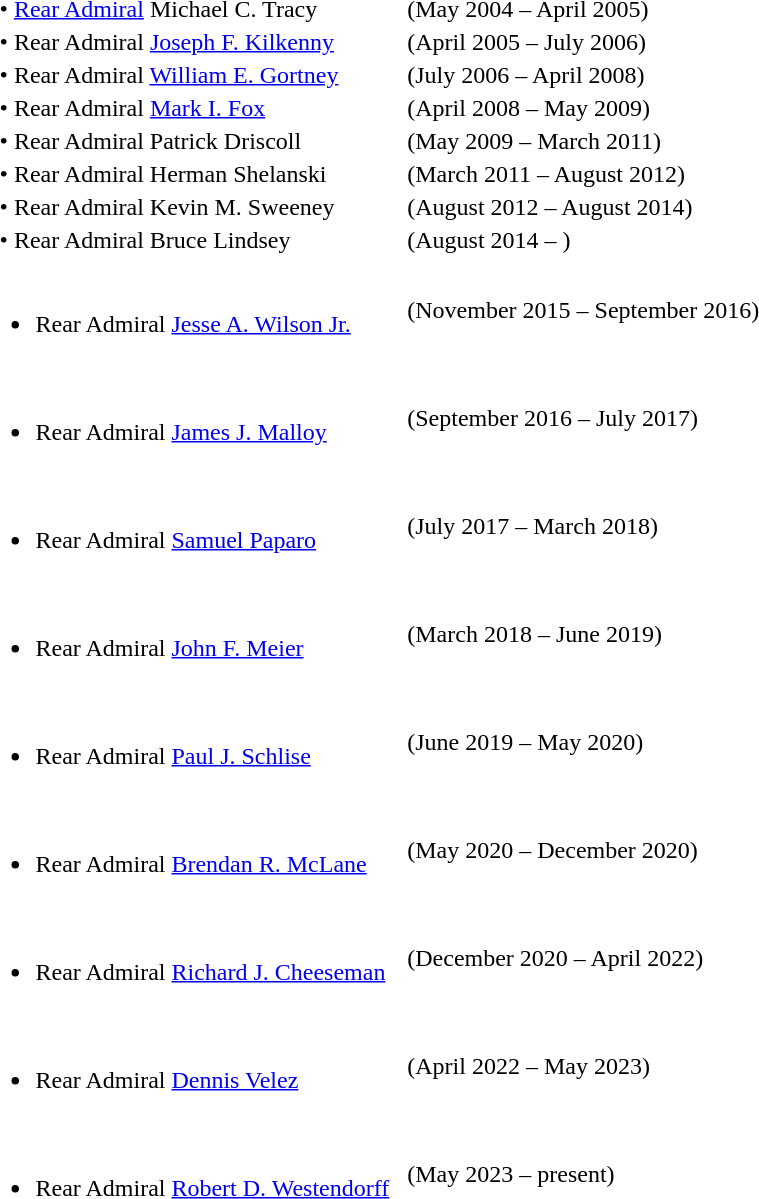<table>
<tr>
<td>    • <a href='#'>Rear Admiral</a> Michael C. Tracy</td>
<td> </td>
<td>(May 2004 – April 2005)</td>
</tr>
<tr>
<td>    • Rear Admiral <a href='#'>Joseph F. Kilkenny</a></td>
<td> </td>
<td>(April 2005 – July 2006)</td>
</tr>
<tr>
<td>    • Rear Admiral <a href='#'>William E. Gortney</a></td>
<td> </td>
<td>(July 2006 – April 2008)</td>
</tr>
<tr>
<td>    • Rear Admiral <a href='#'>Mark I. Fox</a></td>
<td> </td>
<td>(April 2008 – May 2009)</td>
</tr>
<tr>
<td>    • Rear Admiral Patrick Driscoll</td>
<td> </td>
<td>(May 2009 – March 2011)</td>
</tr>
<tr>
<td>    • Rear Admiral Herman Shelanski</td>
<td> </td>
<td>(March 2011 – August 2012)</td>
</tr>
<tr>
<td>    • Rear Admiral Kevin M. Sweeney</td>
<td> </td>
<td>(August 2012 – August 2014)</td>
</tr>
<tr>
<td>    • Rear Admiral Bruce Lindsey</td>
<td> </td>
<td>(August 2014 – )</td>
</tr>
<tr>
<td><br><ul><li>Rear Admiral <a href='#'>Jesse A. Wilson Jr.</a></li></ul></td>
<td></td>
<td>(November 2015 – September 2016)</td>
</tr>
<tr>
<td><br><ul><li>Rear Admiral <a href='#'>James J. Malloy</a></li></ul></td>
<td></td>
<td>(September 2016 – July 2017) </td>
</tr>
<tr>
<td><br><ul><li>Rear Admiral <a href='#'>Samuel Paparo</a></li></ul></td>
<td></td>
<td>(July 2017 – March 2018) </td>
</tr>
<tr>
<td><br><ul><li>Rear Admiral <a href='#'>John F. Meier</a></li></ul></td>
<td></td>
<td>(March 2018 – June 2019)</td>
</tr>
<tr>
<td><br><ul><li>Rear Admiral <a href='#'>Paul J. Schlise</a></li></ul></td>
<td></td>
<td>(June 2019 – May 2020)</td>
</tr>
<tr>
<td><br><ul><li>Rear Admiral <a href='#'>Brendan R. McLane</a></li></ul></td>
<td></td>
<td>(May 2020 – December 2020)</td>
</tr>
<tr>
<td><br><ul><li>Rear Admiral <a href='#'>Richard J. Cheeseman</a></li></ul></td>
<td></td>
<td>(December 2020 – April 2022)</td>
</tr>
<tr>
<td><br><ul><li>Rear Admiral <a href='#'>Dennis Velez</a></li></ul></td>
<td></td>
<td>(April 2022 – May 2023)</td>
</tr>
<tr>
<td><br><ul><li>Rear Admiral <a href='#'>Robert D. Westendorff</a></li></ul></td>
<td></td>
<td>(May 2023 – present)</td>
</tr>
</table>
